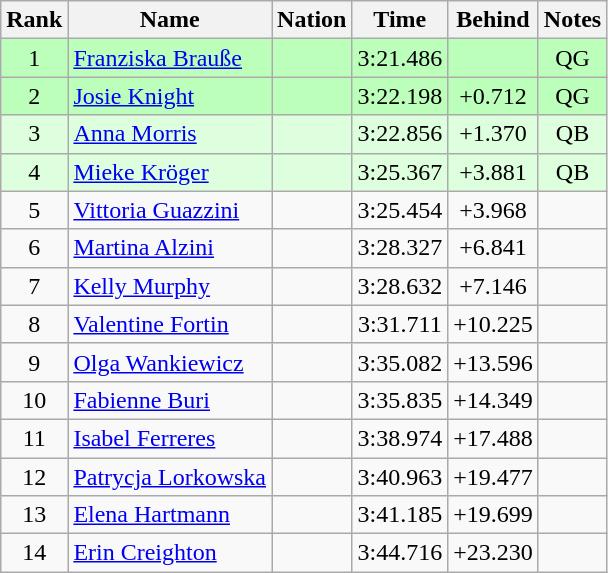<table class="wikitable sortable" style="text-align:center">
<tr>
<th>Rank</th>
<th>Name</th>
<th>Nation</th>
<th>Time</th>
<th>Behind</th>
<th>Notes</th>
</tr>
<tr bgcolor=bbffbb>
<td>1</td>
<td align=left><a href='#'>Franziska Brauße</a></td>
<td align=left></td>
<td>3:21.486</td>
<td></td>
<td>QG</td>
</tr>
<tr bgcolor=bbffbb>
<td>2</td>
<td align=left><a href='#'>Josie Knight</a></td>
<td align=left></td>
<td>3:22.198</td>
<td>+0.712</td>
<td>QG</td>
</tr>
<tr bgcolor=ddffdd>
<td>3</td>
<td align=left><a href='#'>Anna Morris</a></td>
<td align=left></td>
<td>3:22.856</td>
<td>+1.370</td>
<td>QB</td>
</tr>
<tr bgcolor=ddffdd>
<td>4</td>
<td align=left><a href='#'>Mieke Kröger</a></td>
<td align=left></td>
<td>3:25.367</td>
<td>+3.881</td>
<td>QB</td>
</tr>
<tr>
<td>5</td>
<td align=left><a href='#'>Vittoria Guazzini</a></td>
<td align=left></td>
<td>3:25.454</td>
<td>+3.968</td>
<td></td>
</tr>
<tr>
<td>6</td>
<td align=left><a href='#'>Martina Alzini</a></td>
<td align=left></td>
<td>3:28.327</td>
<td>+6.841</td>
<td></td>
</tr>
<tr>
<td>7</td>
<td align=left><a href='#'>Kelly Murphy</a></td>
<td align=left></td>
<td>3:28.632</td>
<td>+7.146</td>
<td></td>
</tr>
<tr>
<td>8</td>
<td align=left><a href='#'>Valentine Fortin</a></td>
<td align=left></td>
<td>3:31.711</td>
<td>+10.225</td>
<td></td>
</tr>
<tr>
<td>9</td>
<td align=left><a href='#'>Olga Wankiewicz</a></td>
<td align=left></td>
<td>3:35.082</td>
<td>+13.596</td>
<td></td>
</tr>
<tr>
<td>10</td>
<td align=left><a href='#'>Fabienne Buri</a></td>
<td align=left></td>
<td>3:35.835</td>
<td>+14.349</td>
<td></td>
</tr>
<tr>
<td>11</td>
<td align=left><a href='#'>Isabel Ferreres</a></td>
<td align=left></td>
<td>3:38.974</td>
<td>+17.488</td>
<td></td>
</tr>
<tr>
<td>12</td>
<td align=left><a href='#'>Patrycja Lorkowska</a></td>
<td align=left></td>
<td>3:40.963</td>
<td>+19.477</td>
<td></td>
</tr>
<tr>
<td>13</td>
<td align=left><a href='#'>Elena Hartmann</a></td>
<td align=left></td>
<td>3:41.185</td>
<td>+19.699</td>
<td></td>
</tr>
<tr>
<td>14</td>
<td align=left><a href='#'>Erin Creighton</a></td>
<td align=left></td>
<td>3:44.716</td>
<td>+23.230</td>
<td></td>
</tr>
</table>
